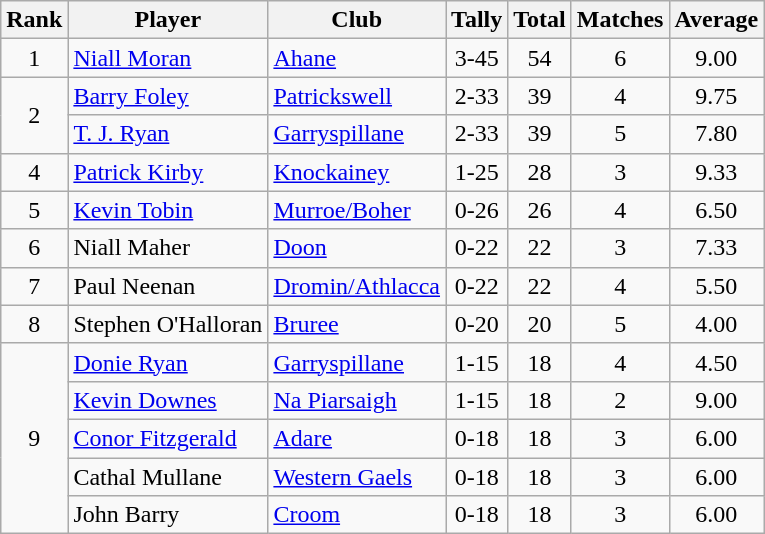<table class="wikitable">
<tr>
<th>Rank</th>
<th>Player</th>
<th>Club</th>
<th>Tally</th>
<th>Total</th>
<th>Matches</th>
<th>Average</th>
</tr>
<tr>
<td rowspan="1" style="text-align:center;">1</td>
<td><a href='#'>Niall Moran</a></td>
<td><a href='#'>Ahane</a></td>
<td align=center>3-45</td>
<td align=center>54</td>
<td align=center>6</td>
<td align=center>9.00</td>
</tr>
<tr>
<td rowspan="2" style="text-align:center;">2</td>
<td><a href='#'>Barry Foley</a></td>
<td><a href='#'>Patrickswell</a></td>
<td align=center>2-33</td>
<td align=center>39</td>
<td align=center>4</td>
<td align=center>9.75</td>
</tr>
<tr>
<td><a href='#'>T. J. Ryan</a></td>
<td><a href='#'>Garryspillane</a></td>
<td align=center>2-33</td>
<td align=center>39</td>
<td align=center>5</td>
<td align=center>7.80</td>
</tr>
<tr>
<td rowspan="1" style="text-align:center;">4</td>
<td><a href='#'>Patrick Kirby</a></td>
<td><a href='#'>Knockainey</a></td>
<td align=center>1-25</td>
<td align=center>28</td>
<td align=center>3</td>
<td align=center>9.33</td>
</tr>
<tr>
<td rowspan="1" style="text-align:center;">5</td>
<td><a href='#'>Kevin Tobin</a></td>
<td><a href='#'>Murroe/Boher</a></td>
<td align=center>0-26</td>
<td align=center>26</td>
<td align=center>4</td>
<td align=center>6.50</td>
</tr>
<tr>
<td rowspan="1" style="text-align:center;">6</td>
<td>Niall Maher</td>
<td><a href='#'>Doon</a></td>
<td align=center>0-22</td>
<td align=center>22</td>
<td align=center>3</td>
<td align=center>7.33</td>
</tr>
<tr>
<td rowspan="1" style="text-align:center;">7</td>
<td>Paul Neenan</td>
<td><a href='#'>Dromin/Athlacca</a></td>
<td align=center>0-22</td>
<td align=center>22</td>
<td align=center>4</td>
<td align=center>5.50</td>
</tr>
<tr>
<td rowspan="1" style="text-align:center;">8</td>
<td>Stephen O'Halloran</td>
<td><a href='#'>Bruree</a></td>
<td align=center>0-20</td>
<td align=center>20</td>
<td align=center>5</td>
<td align=center>4.00</td>
</tr>
<tr>
<td rowspan="5" style="text-align:center;">9</td>
<td><a href='#'>Donie Ryan</a></td>
<td><a href='#'>Garryspillane</a></td>
<td align=center>1-15</td>
<td align=center>18</td>
<td align=center>4</td>
<td align=center>4.50</td>
</tr>
<tr>
<td><a href='#'>Kevin Downes</a></td>
<td><a href='#'>Na Piarsaigh</a></td>
<td align=center>1-15</td>
<td align=center>18</td>
<td align=center>2</td>
<td align=center>9.00</td>
</tr>
<tr>
<td><a href='#'>Conor Fitzgerald</a></td>
<td><a href='#'>Adare</a></td>
<td align=center>0-18</td>
<td align=center>18</td>
<td align=center>3</td>
<td align=center>6.00</td>
</tr>
<tr>
<td>Cathal Mullane</td>
<td><a href='#'>Western Gaels</a></td>
<td align=center>0-18</td>
<td align=center>18</td>
<td align=center>3</td>
<td align=center>6.00</td>
</tr>
<tr>
<td>John Barry</td>
<td><a href='#'>Croom</a></td>
<td align=center>0-18</td>
<td align=center>18</td>
<td align=center>3</td>
<td align=center>6.00</td>
</tr>
</table>
